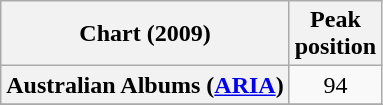<table class="wikitable sortable plainrowheaders" style="text-align:center">
<tr>
<th>Chart (2009)</th>
<th>Peak<br>position</th>
</tr>
<tr>
<th scope="row">Australian Albums (<a href='#'>ARIA</a>)</th>
<td>94</td>
</tr>
<tr>
</tr>
<tr>
</tr>
<tr>
</tr>
</table>
